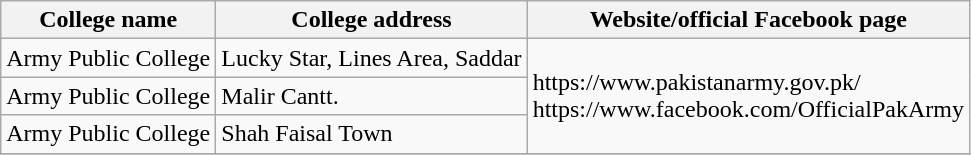<table class="wikitable">
<tr>
<th>College name</th>
<th>College address</th>
<th>Website/official Facebook page</th>
</tr>
<tr>
<td>Army Public College</td>
<td>Lucky Star, Lines Area, Saddar</td>
<td rowspan="3">https://www.pakistanarmy.gov.pk/<br>https://www.facebook.com/OfficialPakArmy</td>
</tr>
<tr>
<td>Army Public College</td>
<td>Malir Cantt.</td>
</tr>
<tr>
<td>Army Public College</td>
<td>Shah Faisal Town</td>
</tr>
<tr>
</tr>
</table>
